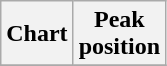<table class="wikitable plainrowheaders" style="text-align:center">
<tr>
<th scope="col">Chart</th>
<th scope="col">Peak<br>position</th>
</tr>
<tr>
</tr>
</table>
